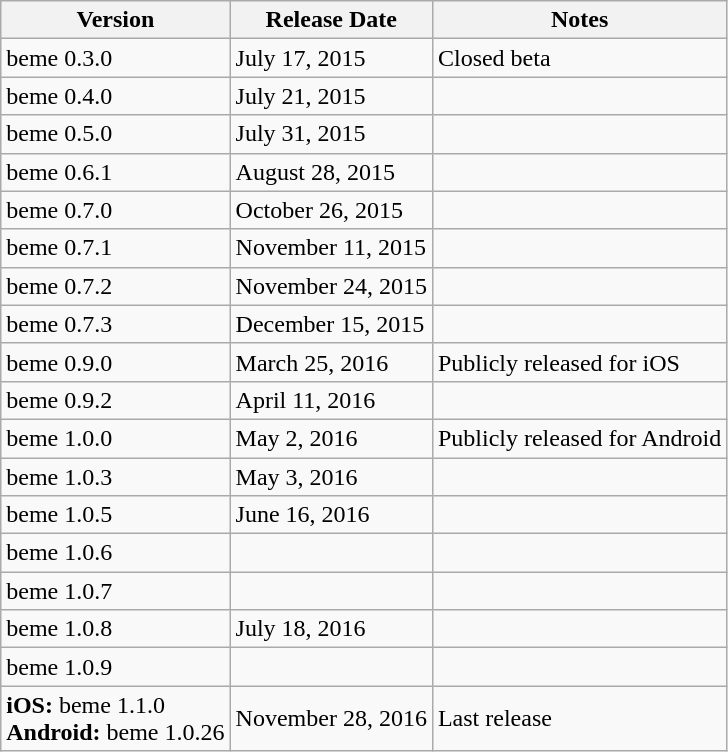<table class="wikitable">
<tr>
<th>Version</th>
<th>Release Date</th>
<th>Notes</th>
</tr>
<tr>
<td>beme 0.3.0</td>
<td>July 17, 2015</td>
<td>Closed beta</td>
</tr>
<tr>
<td>beme 0.4.0</td>
<td>July 21, 2015</td>
<td></td>
</tr>
<tr>
<td>beme 0.5.0</td>
<td>July 31, 2015</td>
<td></td>
</tr>
<tr>
<td>beme 0.6.1</td>
<td>August 28, 2015</td>
<td></td>
</tr>
<tr>
<td>beme 0.7.0</td>
<td>October 26, 2015</td>
<td></td>
</tr>
<tr>
<td>beme 0.7.1</td>
<td>November 11, 2015</td>
<td></td>
</tr>
<tr>
<td>beme 0.7.2</td>
<td>November 24, 2015</td>
<td></td>
</tr>
<tr>
<td>beme 0.7.3</td>
<td>December 15, 2015</td>
<td></td>
</tr>
<tr>
<td>beme 0.9.0</td>
<td>March 25, 2016</td>
<td>Publicly released for iOS</td>
</tr>
<tr>
<td>beme 0.9.2</td>
<td>April 11, 2016</td>
<td></td>
</tr>
<tr>
<td>beme 1.0.0</td>
<td>May 2, 2016</td>
<td>Publicly released for Android</td>
</tr>
<tr>
<td>beme 1.0.3</td>
<td>May 3, 2016</td>
<td></td>
</tr>
<tr>
<td>beme 1.0.5</td>
<td>June 16, 2016</td>
<td></td>
</tr>
<tr>
<td>beme 1.0.6</td>
<td></td>
<td></td>
</tr>
<tr>
<td>beme 1.0.7</td>
<td></td>
<td></td>
</tr>
<tr>
<td>beme 1.0.8</td>
<td>July 18, 2016</td>
<td></td>
</tr>
<tr>
<td>beme 1.0.9</td>
<td></td>
<td></td>
</tr>
<tr>
<td><strong>iOS:</strong> beme 1.1.0<br><strong>Android:</strong> beme 1.0.26</td>
<td>November 28, 2016</td>
<td>Last release</td>
</tr>
</table>
